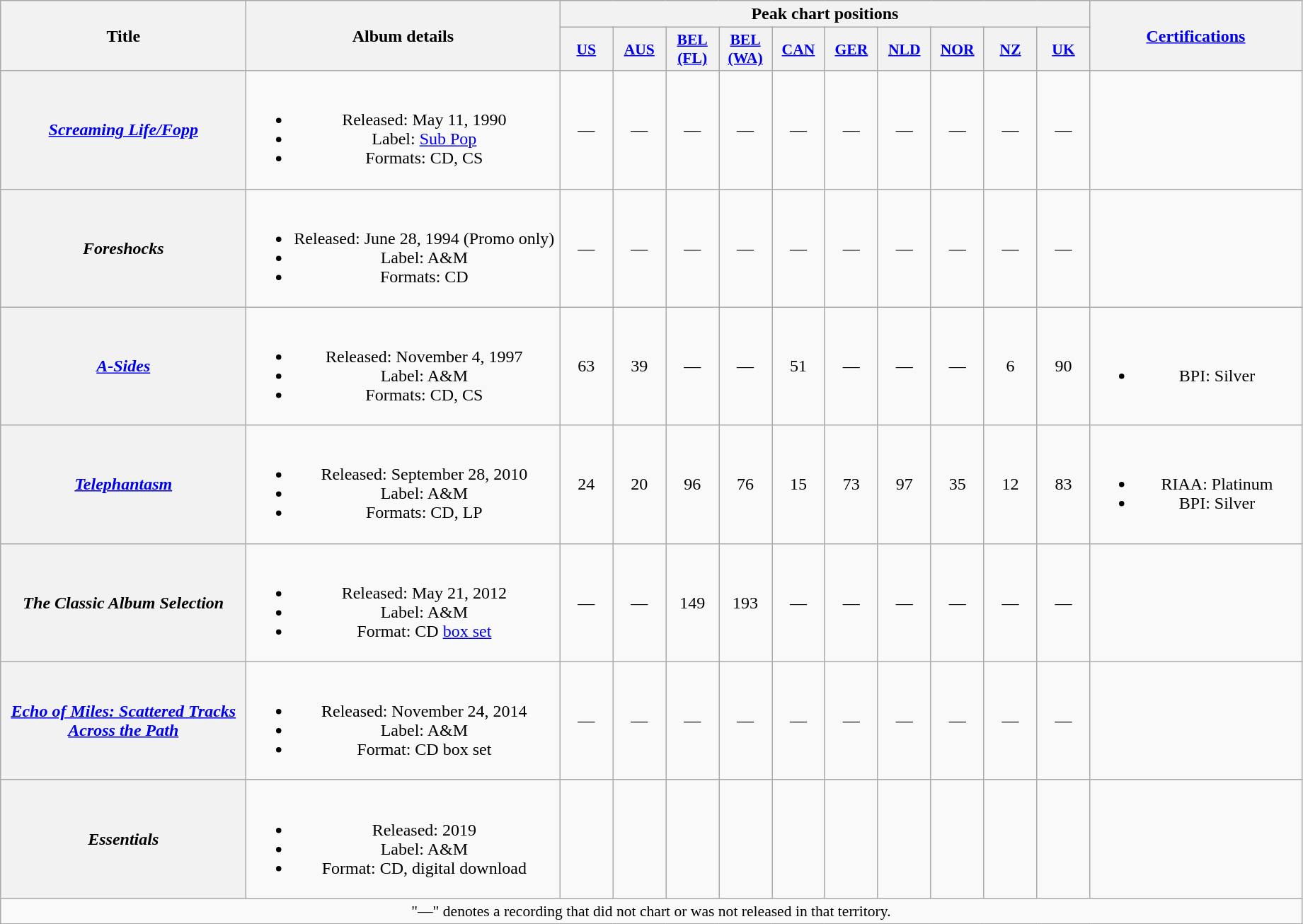<table class="wikitable plainrowheaders" style="text-align:center;">
<tr>
<th scope="col" rowspan="2" style="width:14em;">Title</th>
<th scope="col" rowspan="2" style="width:18em;">Album details</th>
<th scope="col" colspan="10">Peak chart positions</th>
<th scope="col" rowspan="2" style="width:12em;"><a href='#'>Certifications</a></th>
</tr>
<tr>
<th scope="col" style="width:3em;font-size:90%;"><a href='#'>US</a><br></th>
<th scope="col" style="width:3em;font-size:90%;"><a href='#'>AUS</a><br></th>
<th scope="col" style="width:3em;font-size:90%;"><a href='#'>BEL (FL)</a><br></th>
<th scope="col" style="width:3em;font-size:90%;"><a href='#'>BEL (WA)</a><br></th>
<th scope="col" style="width:3em;font-size:90%;"><a href='#'>CAN</a><br></th>
<th scope="col" style="width:3em;font-size:90%;"><a href='#'>GER</a><br></th>
<th scope="col" style="width:3em;font-size:90%;"><a href='#'>NLD</a><br></th>
<th scope="col" style="width:3em;font-size:90%;"><a href='#'>NOR</a><br></th>
<th scope="col" style="width:3em;font-size:90%;"><a href='#'>NZ</a><br></th>
<th scope="col" style="width:3em;font-size:90%;"><a href='#'>UK</a><br></th>
</tr>
<tr>
<th scope="row"><em><a href='#'>Screaming Life/Fopp</a></em></th>
<td><br><ul><li>Released: May 11, 1990</li><li>Label: <a href='#'>Sub Pop</a></li><li>Formats: CD, CS</li></ul></td>
<td>—</td>
<td>—</td>
<td>—</td>
<td>—</td>
<td>—</td>
<td>—</td>
<td>—</td>
<td>—</td>
<td>—</td>
<td>—</td>
<td></td>
</tr>
<tr>
<th scope="row"><em>Foreshocks</em></th>
<td><br><ul><li>Released: June 28, 1994 (Promo only)</li><li>Label: A&M</li><li>Formats: CD</li></ul></td>
<td>—</td>
<td>—</td>
<td>—</td>
<td>—</td>
<td>—</td>
<td>—</td>
<td>—</td>
<td>—</td>
<td>—</td>
<td>—</td>
<td></td>
</tr>
<tr>
<th scope="row"><em><a href='#'>A-Sides</a></em></th>
<td><br><ul><li>Released: November 4, 1997</li><li>Label: A&M</li><li>Formats: CD, CS</li></ul></td>
<td>63</td>
<td>39</td>
<td>—</td>
<td>—</td>
<td>51</td>
<td>—</td>
<td>—</td>
<td>—</td>
<td>6</td>
<td>90</td>
<td><br><ul><li>BPI: Silver</li></ul></td>
</tr>
<tr>
<th scope="row"><em><a href='#'>Telephantasm</a></em></th>
<td><br><ul><li>Released: September 28, 2010</li><li>Label: A&M</li><li>Formats: CD, LP</li></ul></td>
<td>24</td>
<td>20</td>
<td>96</td>
<td>76</td>
<td>15</td>
<td>73</td>
<td>97</td>
<td>35</td>
<td>12</td>
<td>83</td>
<td><br><ul><li>RIAA: Platinum</li><li>BPI: Silver</li></ul></td>
</tr>
<tr>
<th scope="row"><em>The Classic Album Selection</em></th>
<td><br><ul><li>Released: May 21, 2012</li><li>Label: A&M</li><li>Format: CD <a href='#'>box set</a></li></ul></td>
<td>—</td>
<td>—</td>
<td>149</td>
<td>193</td>
<td>—</td>
<td>—</td>
<td>—</td>
<td>—</td>
<td>—</td>
<td>—</td>
<td></td>
</tr>
<tr>
<th scope="row"><em><a href='#'>Echo of Miles: Scattered Tracks Across the Path</a></em></th>
<td><br><ul><li>Released: November 24, 2014</li><li>Label: A&M</li><li>Format: CD box set</li></ul></td>
<td>—</td>
<td>—</td>
<td>—</td>
<td>—</td>
<td>—</td>
<td>—</td>
<td>—</td>
<td>—</td>
<td>—</td>
<td>—</td>
<td></td>
</tr>
<tr>
<th scope="row"><em>Essentials</em></th>
<td><br><ul><li>Released: 2019</li><li>Label: A&M</li><li>Format: CD, digital download</li></ul></td>
<td></td>
<td></td>
<td></td>
<td></td>
<td></td>
<td></td>
<td></td>
<td></td>
<td></td>
<td></td>
<td></td>
</tr>
<tr>
<td colspan="15" style="font-size:90%">"—" denotes a recording that did not chart or was not released in that territory.</td>
</tr>
</table>
